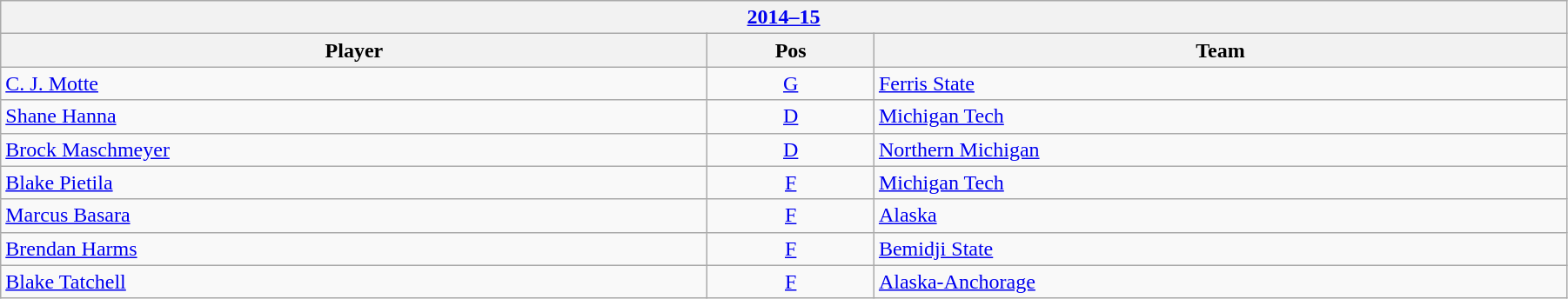<table class="wikitable" width=95%>
<tr>
<th colspan=3><a href='#'>2014–15</a></th>
</tr>
<tr>
<th>Player</th>
<th>Pos</th>
<th>Team</th>
</tr>
<tr>
<td><a href='#'>C. J. Motte</a></td>
<td align=center><a href='#'>G</a></td>
<td><a href='#'>Ferris State</a></td>
</tr>
<tr>
<td><a href='#'>Shane Hanna</a></td>
<td align=center><a href='#'>D</a></td>
<td><a href='#'>Michigan Tech</a></td>
</tr>
<tr>
<td><a href='#'>Brock Maschmeyer</a></td>
<td align=center><a href='#'>D</a></td>
<td><a href='#'>Northern Michigan</a></td>
</tr>
<tr>
<td><a href='#'>Blake Pietila</a></td>
<td align=center><a href='#'>F</a></td>
<td><a href='#'>Michigan Tech</a></td>
</tr>
<tr>
<td><a href='#'>Marcus Basara</a></td>
<td align=center><a href='#'>F</a></td>
<td><a href='#'>Alaska</a></td>
</tr>
<tr>
<td><a href='#'>Brendan Harms</a></td>
<td align=center><a href='#'>F</a></td>
<td><a href='#'>Bemidji State</a></td>
</tr>
<tr>
<td><a href='#'>Blake Tatchell</a></td>
<td align=center><a href='#'>F</a></td>
<td><a href='#'>Alaska-Anchorage</a></td>
</tr>
</table>
